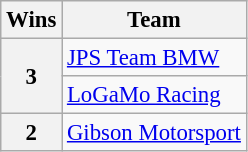<table class="wikitable" style="font-size: 95%;">
<tr>
<th>Wins</th>
<th>Team</th>
</tr>
<tr>
<th rowspan="2">3</th>
<td><a href='#'>JPS Team BMW</a></td>
</tr>
<tr>
<td><a href='#'>LoGaMo Racing</a></td>
</tr>
<tr>
<th>2</th>
<td><a href='#'>Gibson Motorsport</a></td>
</tr>
</table>
